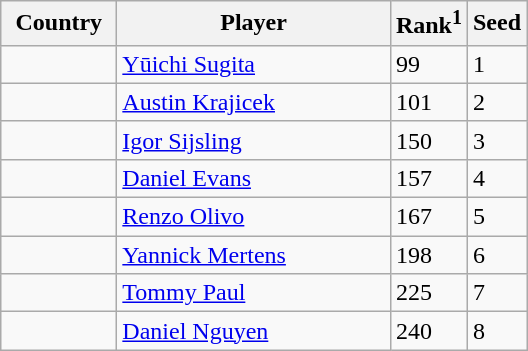<table class="sortable wikitable">
<tr>
<th style="width:70px;">Country</th>
<th style="width:175px;">Player</th>
<th>Rank<sup>1</sup></th>
<th>Seed</th>
</tr>
<tr>
<td></td>
<td><a href='#'>Yūichi Sugita</a></td>
<td>99</td>
<td>1</td>
</tr>
<tr>
<td></td>
<td><a href='#'>Austin Krajicek</a></td>
<td>101</td>
<td>2</td>
</tr>
<tr>
<td></td>
<td><a href='#'>Igor Sijsling</a></td>
<td>150</td>
<td>3</td>
</tr>
<tr>
<td></td>
<td><a href='#'>Daniel Evans</a></td>
<td>157</td>
<td>4</td>
</tr>
<tr>
<td></td>
<td><a href='#'>Renzo Olivo</a></td>
<td>167</td>
<td>5</td>
</tr>
<tr>
<td></td>
<td><a href='#'>Yannick Mertens</a></td>
<td>198</td>
<td>6</td>
</tr>
<tr>
<td></td>
<td><a href='#'>Tommy Paul</a></td>
<td>225</td>
<td>7</td>
</tr>
<tr>
<td></td>
<td><a href='#'>Daniel Nguyen</a></td>
<td>240</td>
<td>8</td>
</tr>
</table>
